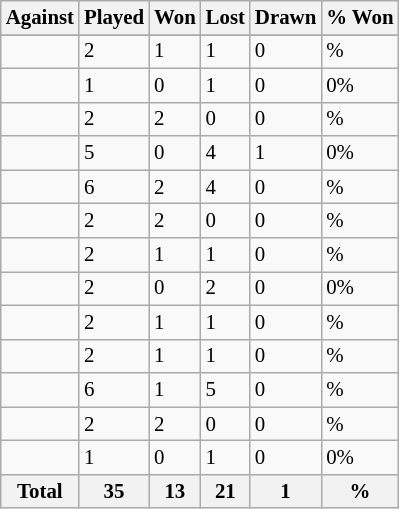<table class="sortable wikitable" style="font-size: 87%;">
<tr>
<th>Against</th>
<th>Played</th>
<th>Won</th>
<th>Lost</th>
<th>Drawn</th>
<th>% Won</th>
</tr>
<tr bgcolor="#d0ffd0" align="center">
</tr>
<tr>
<td align="left"></td>
<td>2</td>
<td>1</td>
<td>1</td>
<td>0</td>
<td>%</td>
</tr>
<tr>
<td align="left"></td>
<td>1</td>
<td>0</td>
<td>1</td>
<td>0</td>
<td>0%</td>
</tr>
<tr>
<td align="left"></td>
<td>2</td>
<td>2</td>
<td>0</td>
<td>0</td>
<td>%</td>
</tr>
<tr>
<td align="left"></td>
<td>5</td>
<td>0</td>
<td>4</td>
<td>1</td>
<td>0%</td>
</tr>
<tr>
<td align="left"></td>
<td>6</td>
<td>2</td>
<td>4</td>
<td>0</td>
<td>%</td>
</tr>
<tr>
<td align="left"></td>
<td>2</td>
<td>2</td>
<td>0</td>
<td>0</td>
<td>%</td>
</tr>
<tr>
<td align="left"></td>
<td>2</td>
<td>1</td>
<td>1</td>
<td>0</td>
<td>%</td>
</tr>
<tr>
<td align="left"></td>
<td>2</td>
<td>0</td>
<td>2</td>
<td>0</td>
<td>0%</td>
</tr>
<tr>
<td align="left"></td>
<td>2</td>
<td>1</td>
<td>1</td>
<td>0</td>
<td>%</td>
</tr>
<tr>
<td align="left"></td>
<td>2</td>
<td>1</td>
<td>1</td>
<td>0</td>
<td>%</td>
</tr>
<tr>
<td align="left"></td>
<td>6</td>
<td>1</td>
<td>5</td>
<td>0</td>
<td>%</td>
</tr>
<tr>
<td align="left"></td>
<td>2</td>
<td>2</td>
<td>0</td>
<td>0</td>
<td>%</td>
</tr>
<tr>
<td align="left"></td>
<td>1</td>
<td>0</td>
<td>1</td>
<td>0</td>
<td>0%</td>
</tr>
<tr>
<th>Total</th>
<th><strong>35</strong></th>
<th><strong>13</strong></th>
<th><strong>21</strong></th>
<th><strong>1</strong></th>
<th><strong>%</strong></th>
</tr>
</table>
